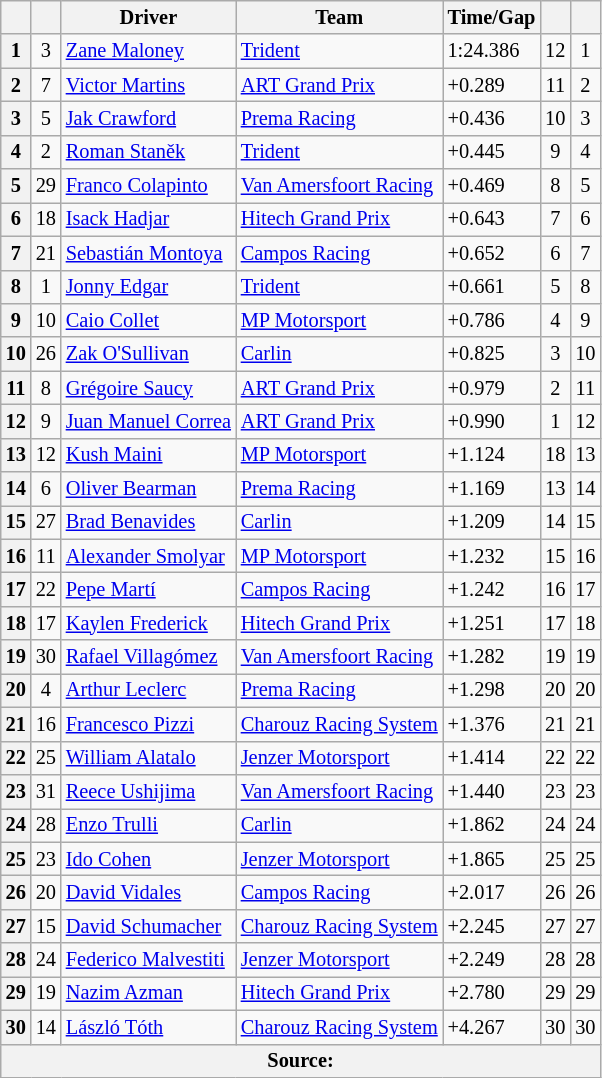<table class="wikitable" style="font-size:85%">
<tr>
<th></th>
<th></th>
<th>Driver</th>
<th>Team</th>
<th>Time/Gap</th>
<th></th>
<th></th>
</tr>
<tr>
<th>1</th>
<td align="center">3</td>
<td> <a href='#'>Zane Maloney</a></td>
<td><a href='#'>Trident</a></td>
<td>1:24.386</td>
<td align="center">12</td>
<td align="center">1</td>
</tr>
<tr>
<th>2</th>
<td align="center">7</td>
<td> <a href='#'>Victor Martins</a></td>
<td><a href='#'>ART Grand Prix</a></td>
<td>+0.289</td>
<td align="center">11</td>
<td align="center">2</td>
</tr>
<tr>
<th>3</th>
<td align="center">5</td>
<td> <a href='#'>Jak Crawford</a></td>
<td><a href='#'>Prema Racing</a></td>
<td>+0.436</td>
<td align="center">10</td>
<td align="center">3</td>
</tr>
<tr>
<th>4</th>
<td align="center">2</td>
<td> <a href='#'>Roman Staněk</a></td>
<td><a href='#'>Trident</a></td>
<td>+0.445</td>
<td align="center">9</td>
<td align="center">4</td>
</tr>
<tr>
<th>5</th>
<td align="center">29</td>
<td> <a href='#'>Franco Colapinto</a></td>
<td><a href='#'>Van Amersfoort Racing</a></td>
<td>+0.469</td>
<td align="center">8</td>
<td align="center">5</td>
</tr>
<tr>
<th>6</th>
<td align="center">18</td>
<td> <a href='#'>Isack Hadjar</a></td>
<td><a href='#'>Hitech Grand Prix</a></td>
<td>+0.643</td>
<td align="center">7</td>
<td align="center">6</td>
</tr>
<tr>
<th>7</th>
<td align="center">21</td>
<td> <a href='#'>Sebastián Montoya</a></td>
<td><a href='#'>Campos Racing</a></td>
<td>+0.652</td>
<td align="center">6</td>
<td align="center">7</td>
</tr>
<tr>
<th>8</th>
<td align="center">1</td>
<td> <a href='#'>Jonny Edgar</a></td>
<td><a href='#'>Trident</a></td>
<td>+0.661</td>
<td align="center">5</td>
<td align="center">8</td>
</tr>
<tr>
<th>9</th>
<td align="center">10</td>
<td> <a href='#'>Caio Collet</a></td>
<td><a href='#'>MP Motorsport</a></td>
<td>+0.786</td>
<td align="center">4</td>
<td align="center">9</td>
</tr>
<tr>
<th>10</th>
<td align="center">26</td>
<td> <a href='#'>Zak O'Sullivan</a></td>
<td><a href='#'>Carlin</a></td>
<td>+0.825</td>
<td align="center">3</td>
<td align="center">10</td>
</tr>
<tr>
<th>11</th>
<td align="center">8</td>
<td> <a href='#'>Grégoire Saucy</a></td>
<td><a href='#'>ART Grand Prix</a></td>
<td>+0.979</td>
<td align="center">2</td>
<td align="center">11</td>
</tr>
<tr>
<th>12</th>
<td align="center">9</td>
<td> <a href='#'>Juan Manuel Correa</a></td>
<td><a href='#'>ART Grand Prix</a></td>
<td>+0.990</td>
<td align="center">1</td>
<td align="center">12</td>
</tr>
<tr>
<th>13</th>
<td align="center">12</td>
<td> <a href='#'>Kush Maini</a></td>
<td><a href='#'>MP Motorsport</a></td>
<td>+1.124</td>
<td align="center">18</td>
<td align="center">13</td>
</tr>
<tr>
<th>14</th>
<td align="center">6</td>
<td> <a href='#'>Oliver Bearman</a></td>
<td><a href='#'>Prema Racing</a></td>
<td>+1.169</td>
<td align="center">13</td>
<td align="center">14</td>
</tr>
<tr>
<th>15</th>
<td align="center">27</td>
<td> <a href='#'>Brad Benavides</a></td>
<td><a href='#'>Carlin</a></td>
<td>+1.209</td>
<td align="center">14</td>
<td align="center">15</td>
</tr>
<tr>
<th>16</th>
<td align="center">11</td>
<td> <a href='#'>Alexander Smolyar</a></td>
<td><a href='#'>MP Motorsport</a></td>
<td>+1.232</td>
<td align="center">15</td>
<td align="center">16</td>
</tr>
<tr>
<th>17</th>
<td align="center">22</td>
<td> <a href='#'>Pepe Martí</a></td>
<td><a href='#'>Campos Racing</a></td>
<td>+1.242</td>
<td align="center">16</td>
<td align="center">17</td>
</tr>
<tr>
<th>18</th>
<td align="center">17</td>
<td> <a href='#'>Kaylen Frederick</a></td>
<td><a href='#'>Hitech Grand Prix</a></td>
<td>+1.251</td>
<td align="center">17</td>
<td align="center">18</td>
</tr>
<tr>
<th>19</th>
<td align="center">30</td>
<td> <a href='#'>Rafael Villagómez</a></td>
<td><a href='#'>Van Amersfoort Racing</a></td>
<td>+1.282</td>
<td align="center">19</td>
<td align="center">19</td>
</tr>
<tr>
<th>20</th>
<td align="center">4</td>
<td> <a href='#'>Arthur Leclerc</a></td>
<td><a href='#'>Prema Racing</a></td>
<td>+1.298</td>
<td align="center">20</td>
<td align="center">20</td>
</tr>
<tr>
<th>21</th>
<td align="center">16</td>
<td> <a href='#'>Francesco Pizzi</a></td>
<td><a href='#'>Charouz Racing System</a></td>
<td>+1.376</td>
<td align="center">21</td>
<td align="center">21</td>
</tr>
<tr>
<th>22</th>
<td align="center">25</td>
<td> <a href='#'>William Alatalo</a></td>
<td><a href='#'>Jenzer Motorsport</a></td>
<td>+1.414</td>
<td align="center">22</td>
<td align="center">22</td>
</tr>
<tr>
<th>23</th>
<td align="center">31</td>
<td> <a href='#'>Reece Ushijima</a></td>
<td><a href='#'>Van Amersfoort Racing</a></td>
<td>+1.440</td>
<td align="center">23</td>
<td align="center">23</td>
</tr>
<tr>
<th>24</th>
<td align="center">28</td>
<td> <a href='#'>Enzo Trulli</a></td>
<td><a href='#'>Carlin</a></td>
<td>+1.862</td>
<td align="center">24</td>
<td align="center">24</td>
</tr>
<tr>
<th>25</th>
<td align="center">23</td>
<td> <a href='#'>Ido Cohen</a></td>
<td><a href='#'>Jenzer Motorsport</a></td>
<td>+1.865</td>
<td align="center">25</td>
<td align="center">25</td>
</tr>
<tr>
<th>26</th>
<td align="center">20</td>
<td> <a href='#'>David Vidales</a></td>
<td><a href='#'>Campos Racing</a></td>
<td>+2.017</td>
<td align="center">26</td>
<td align="center">26</td>
</tr>
<tr>
<th>27</th>
<td align="center">15</td>
<td> <a href='#'>David Schumacher</a></td>
<td><a href='#'>Charouz Racing System</a></td>
<td>+2.245</td>
<td align="center">27</td>
<td align="center">27</td>
</tr>
<tr>
<th>28</th>
<td align="center">24</td>
<td> <a href='#'>Federico Malvestiti</a></td>
<td><a href='#'>Jenzer Motorsport</a></td>
<td>+2.249</td>
<td align="center">28</td>
<td align="center">28</td>
</tr>
<tr>
<th>29</th>
<td align="center">19</td>
<td> <a href='#'>Nazim Azman</a></td>
<td><a href='#'>Hitech Grand Prix</a></td>
<td>+2.780</td>
<td align="center">29</td>
<td align="center">29</td>
</tr>
<tr>
<th>30</th>
<td align="center">14</td>
<td> <a href='#'>László Tóth</a></td>
<td><a href='#'>Charouz Racing System</a></td>
<td>+4.267</td>
<td align="center">30</td>
<td align="center">30</td>
</tr>
<tr>
<th colspan="7">Source:</th>
</tr>
</table>
